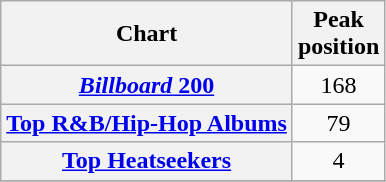<table class="wikitable plainrowheaders sortable" style="text-align:center;" border="1">
<tr>
<th scope="col">Chart</th>
<th scope="col">Peak<br>position</th>
</tr>
<tr>
<th scope="row"><a href='#'><em>Billboard</em> 200</a></th>
<td>168</td>
</tr>
<tr>
<th scope="row"><a href='#'>Top R&B/Hip-Hop Albums</a></th>
<td>79</td>
</tr>
<tr>
<th scope="row"><a href='#'>Top Heatseekers</a></th>
<td>4</td>
</tr>
<tr>
</tr>
</table>
